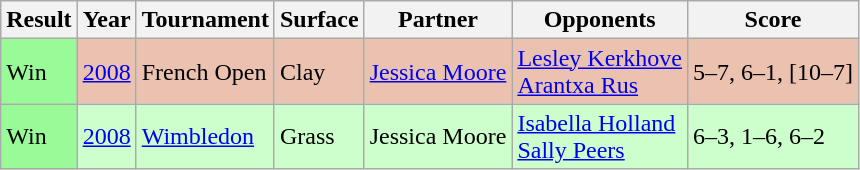<table class="sortable wikitable">
<tr>
<th>Result</th>
<th>Year</th>
<th>Tournament</th>
<th>Surface</th>
<th>Partner</th>
<th>Opponents</th>
<th>Score</th>
</tr>
<tr style="background:#EBC2AF;">
<td bgcolor="98FB98">Win</td>
<td><a href='#'>2008</a></td>
<td>French Open</td>
<td>Clay</td>
<td> <a href='#'>Jessica Moore</a></td>
<td> <a href='#'>Lesley Kerkhove</a> <br>  <a href='#'>Arantxa Rus</a></td>
<td>5–7, 6–1, [10–7]</td>
</tr>
<tr style="background:#CCFFCC;">
<td bgcolor="98FB98">Win</td>
<td><a href='#'>2008</a></td>
<td><a href='#'>Wimbledon</a></td>
<td>Grass</td>
<td> Jessica Moore</td>
<td> <a href='#'>Isabella Holland</a> <br>  <a href='#'>Sally Peers</a></td>
<td>6–3, 1–6, 6–2</td>
</tr>
</table>
